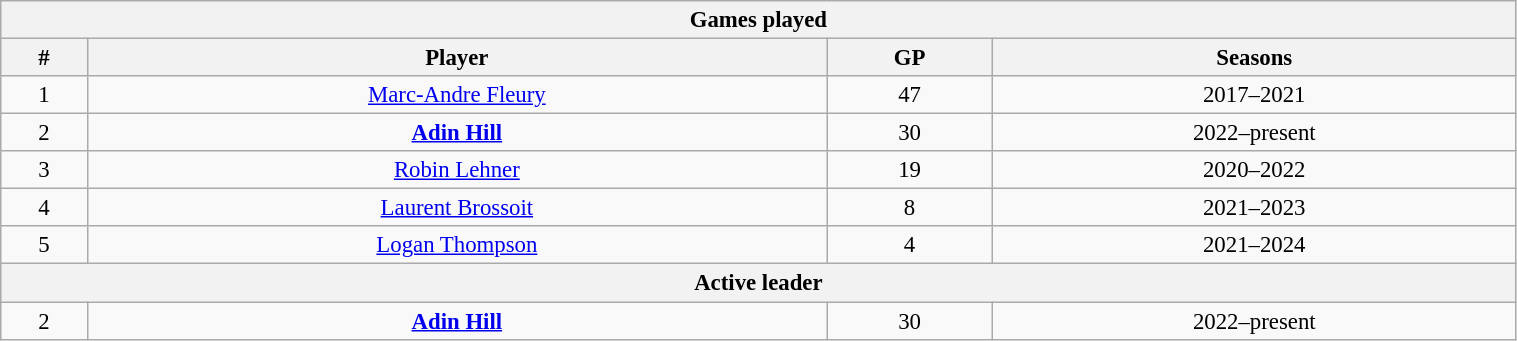<table class="wikitable" style="text-align: center; font-size: 95%" width="80%">
<tr>
<th colspan="4">Games played</th>
</tr>
<tr>
<th>#</th>
<th>Player</th>
<th>GP</th>
<th>Seasons</th>
</tr>
<tr>
<td>1</td>
<td><a href='#'>Marc-Andre Fleury</a></td>
<td>47</td>
<td>2017–2021</td>
</tr>
<tr>
<td>2</td>
<td><strong><a href='#'>Adin Hill</a></strong></td>
<td>30</td>
<td>2022–present</td>
</tr>
<tr>
<td>3</td>
<td><a href='#'>Robin Lehner</a></td>
<td>19</td>
<td>2020–2022</td>
</tr>
<tr>
<td>4</td>
<td><a href='#'>Laurent Brossoit</a></td>
<td>8</td>
<td>2021–2023</td>
</tr>
<tr>
<td>5</td>
<td><a href='#'>Logan Thompson</a></td>
<td>4</td>
<td>2021–2024</td>
</tr>
<tr>
<th colspan="4">Active leader</th>
</tr>
<tr>
<td>2</td>
<td><strong><a href='#'>Adin Hill</a></strong></td>
<td>30</td>
<td>2022–present</td>
</tr>
</table>
